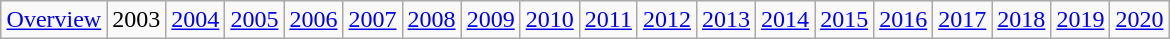<table class="wikitable" style="margin: 1em auto;">
<tr --->
<td><a href='#'>Overview</a></td>
<td>2003</td>
<td><a href='#'>2004</a></td>
<td><a href='#'>2005</a></td>
<td><a href='#'>2006</a></td>
<td><a href='#'>2007</a></td>
<td><a href='#'>2008</a></td>
<td><a href='#'>2009</a></td>
<td><a href='#'>2010</a></td>
<td><a href='#'>2011</a></td>
<td><a href='#'>2012</a></td>
<td><a href='#'>2013</a></td>
<td><a href='#'>2014</a></td>
<td><a href='#'>2015</a></td>
<td><a href='#'>2016</a></td>
<td><a href='#'>2017</a></td>
<td><a href='#'>2018</a></td>
<td><a href='#'>2019</a></td>
<td><a href='#'>2020</a></td>
</tr>
</table>
